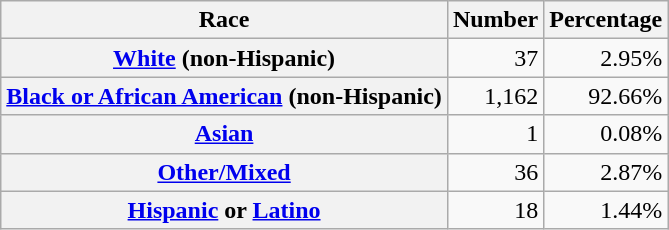<table class="wikitable" style="text-align:right">
<tr>
<th scope="col">Race</th>
<th scope="col">Number</th>
<th scope="col">Percentage</th>
</tr>
<tr>
<th scope="row"><a href='#'>White</a> (non-Hispanic)</th>
<td>37</td>
<td>2.95%</td>
</tr>
<tr>
<th scope="row"><a href='#'>Black or African American</a> (non-Hispanic)</th>
<td>1,162</td>
<td>92.66%</td>
</tr>
<tr>
<th scope="row"><a href='#'>Asian</a></th>
<td>1</td>
<td>0.08%</td>
</tr>
<tr>
<th scope="row"><a href='#'>Other/Mixed</a></th>
<td>36</td>
<td>2.87%</td>
</tr>
<tr>
<th scope="row"><a href='#'>Hispanic</a> or <a href='#'>Latino</a></th>
<td>18</td>
<td>1.44%</td>
</tr>
</table>
